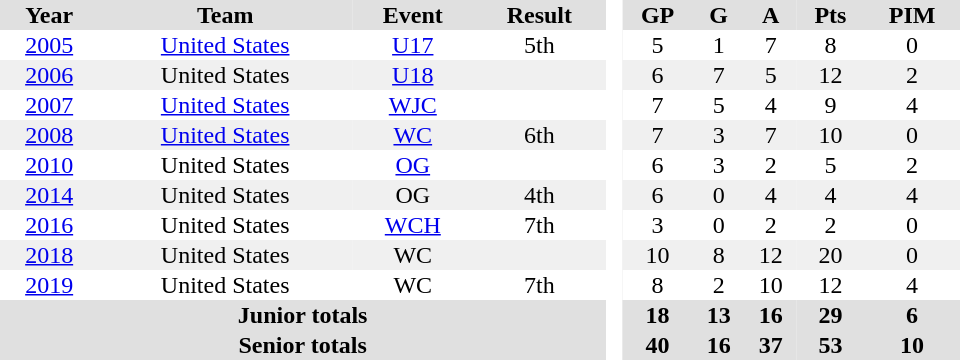<table border="0" cellpadding="1" cellspacing="0" style="text-align:center; width:40em;">
<tr style="background:#e0e0e0;">
<th>Year</th>
<th>Team</th>
<th>Event</th>
<th>Result</th>
<th rowspan="99" style="background:#fff;"> </th>
<th>GP</th>
<th>G</th>
<th>A</th>
<th>Pts</th>
<th>PIM</th>
</tr>
<tr>
<td><a href='#'>2005</a></td>
<td><a href='#'>United States</a></td>
<td><a href='#'>U17</a></td>
<td>5th</td>
<td>5</td>
<td>1</td>
<td>7</td>
<td>8</td>
<td>0</td>
</tr>
<tr style="background:#f0f0f0;">
<td><a href='#'>2006</a></td>
<td>United States</td>
<td><a href='#'>U18</a></td>
<td></td>
<td>6</td>
<td>7</td>
<td>5</td>
<td>12</td>
<td>2</td>
</tr>
<tr>
<td><a href='#'>2007</a></td>
<td><a href='#'>United States</a></td>
<td><a href='#'>WJC</a></td>
<td></td>
<td>7</td>
<td>5</td>
<td>4</td>
<td>9</td>
<td>4</td>
</tr>
<tr style="background:#f0f0f0;">
<td><a href='#'>2008</a></td>
<td><a href='#'>United States</a></td>
<td><a href='#'>WC</a></td>
<td>6th</td>
<td>7</td>
<td>3</td>
<td>7</td>
<td>10</td>
<td>0</td>
</tr>
<tr>
<td><a href='#'>2010</a></td>
<td>United States</td>
<td><a href='#'>OG</a></td>
<td></td>
<td>6</td>
<td>3</td>
<td>2</td>
<td>5</td>
<td>2</td>
</tr>
<tr style="background:#f0f0f0;">
<td><a href='#'>2014</a></td>
<td>United States</td>
<td>OG</td>
<td>4th</td>
<td>6</td>
<td>0</td>
<td>4</td>
<td>4</td>
<td>4</td>
</tr>
<tr>
<td><a href='#'>2016</a></td>
<td>United States</td>
<td><a href='#'>WCH</a></td>
<td>7th</td>
<td>3</td>
<td>0</td>
<td>2</td>
<td>2</td>
<td>0</td>
</tr>
<tr style="background:#f0f0f0;">
<td><a href='#'>2018</a></td>
<td>United States</td>
<td>WC</td>
<td></td>
<td>10</td>
<td>8</td>
<td>12</td>
<td>20</td>
<td>0</td>
</tr>
<tr>
<td><a href='#'>2019</a></td>
<td>United States</td>
<td>WC</td>
<td>7th</td>
<td>8</td>
<td>2</td>
<td>10</td>
<td>12</td>
<td>4</td>
</tr>
<tr style="background:#e0e0e0;">
<th colspan="4">Junior totals</th>
<th>18</th>
<th>13</th>
<th>16</th>
<th>29</th>
<th>6</th>
</tr>
<tr style="background:#e0e0e0;">
<th colspan="4">Senior totals</th>
<th>40</th>
<th>16</th>
<th>37</th>
<th>53</th>
<th>10</th>
</tr>
</table>
